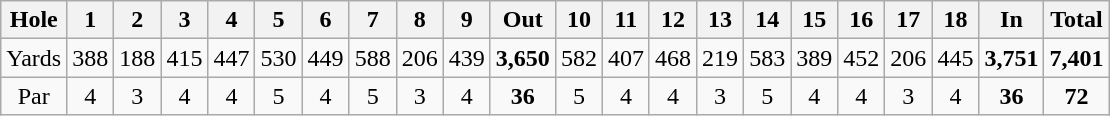<table class="wikitable" style="text-align:center">
<tr>
<th align="left">Hole</th>
<th>1</th>
<th>2</th>
<th>3</th>
<th>4</th>
<th>5</th>
<th>6</th>
<th>7</th>
<th>8</th>
<th>9</th>
<th>Out</th>
<th>10</th>
<th>11</th>
<th>12</th>
<th>13</th>
<th>14</th>
<th>15</th>
<th>16</th>
<th>17</th>
<th>18</th>
<th>In</th>
<th>Total</th>
</tr>
<tr>
<td align="center">Yards</td>
<td>388</td>
<td>188</td>
<td>415</td>
<td>447</td>
<td>530</td>
<td>449</td>
<td>588</td>
<td>206</td>
<td>439</td>
<td><strong>3,650</strong></td>
<td>582</td>
<td>407</td>
<td>468</td>
<td>219</td>
<td>583</td>
<td>389</td>
<td>452</td>
<td>206</td>
<td>445</td>
<td><strong>3,751</strong></td>
<td><strong>7,401</strong></td>
</tr>
<tr>
<td align="center">Par</td>
<td>4</td>
<td>3</td>
<td>4</td>
<td>4</td>
<td>5</td>
<td>4</td>
<td>5</td>
<td>3</td>
<td>4</td>
<td><strong>36</strong></td>
<td>5</td>
<td>4</td>
<td>4</td>
<td>3</td>
<td>5</td>
<td>4</td>
<td>4</td>
<td>3</td>
<td>4</td>
<td><strong>36</strong></td>
<td><strong>72</strong></td>
</tr>
</table>
